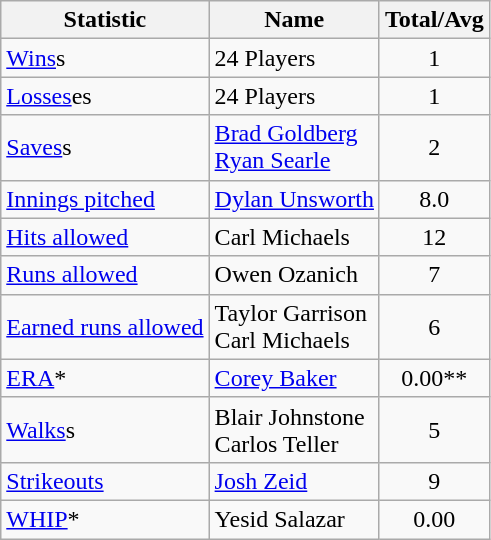<table class=wikitable>
<tr>
<th>Statistic</th>
<th>Name</th>
<th>Total/Avg</th>
</tr>
<tr>
<td><a href='#'>Wins</a>s</td>
<td>24 Players</td>
<td align=center>1</td>
</tr>
<tr>
<td><a href='#'>Losses</a>es</td>
<td>24 Players</td>
<td align=center>1</td>
</tr>
<tr>
<td><a href='#'>Saves</a>s</td>
<td> <a href='#'>Brad Goldberg</a><br> <a href='#'>Ryan Searle</a></td>
<td align=center>2</td>
</tr>
<tr>
<td><a href='#'>Innings pitched</a></td>
<td> <a href='#'>Dylan Unsworth</a></td>
<td align=center>8.0</td>
</tr>
<tr>
<td><a href='#'>Hits allowed</a></td>
<td> Carl Michaels</td>
<td align=center>12</td>
</tr>
<tr>
<td><a href='#'>Runs allowed</a></td>
<td> Owen Ozanich</td>
<td align=center>7</td>
</tr>
<tr>
<td><a href='#'>Earned runs allowed</a></td>
<td> Taylor Garrison<br> Carl Michaels</td>
<td align=center>6</td>
</tr>
<tr>
<td><a href='#'>ERA</a>*</td>
<td> <a href='#'>Corey Baker</a></td>
<td align=center>0.00**</td>
</tr>
<tr>
<td><a href='#'>Walks</a>s</td>
<td> Blair Johnstone<br> Carlos Teller</td>
<td align=center>5</td>
</tr>
<tr>
<td><a href='#'>Strikeouts</a></td>
<td> <a href='#'>Josh Zeid</a></td>
<td align=center>9</td>
</tr>
<tr>
<td><a href='#'>WHIP</a>*</td>
<td> Yesid Salazar</td>
<td align=center>0.00</td>
</tr>
</table>
